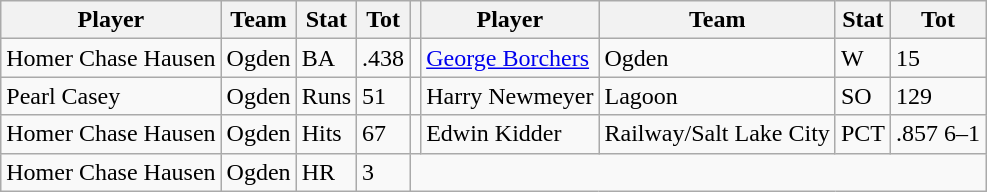<table class="wikitable">
<tr>
<th>Player</th>
<th>Team</th>
<th>Stat</th>
<th>Tot</th>
<th></th>
<th>Player</th>
<th>Team</th>
<th>Stat</th>
<th>Tot</th>
</tr>
<tr>
<td>Homer Chase Hausen</td>
<td>Ogden</td>
<td>BA</td>
<td>.438</td>
<td></td>
<td><a href='#'>George Borchers</a></td>
<td>Ogden</td>
<td>W</td>
<td>15</td>
</tr>
<tr>
<td>Pearl Casey</td>
<td>Ogden</td>
<td>Runs</td>
<td>51</td>
<td></td>
<td>Harry Newmeyer</td>
<td>Lagoon</td>
<td>SO</td>
<td>129</td>
</tr>
<tr>
<td>Homer Chase Hausen</td>
<td>Ogden</td>
<td>Hits</td>
<td>67</td>
<td></td>
<td>Edwin Kidder</td>
<td>Railway/Salt Lake City</td>
<td>PCT</td>
<td>.857 6–1</td>
</tr>
<tr>
<td>Homer Chase Hausen</td>
<td>Ogden</td>
<td>HR</td>
<td>3</td>
</tr>
</table>
